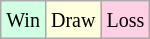<table class="wikitable">
<tr>
<td style="background-color: #d0ffe3;"><small>Win</small></td>
<td style="background-color: #ffffdd;"><small>Draw</small></td>
<td style="background-color: #ffd0e3;"><small>Loss</small></td>
</tr>
</table>
